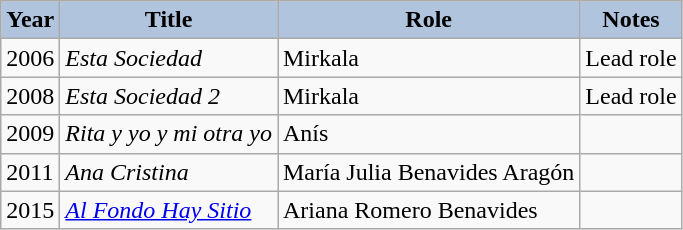<table class="wikitable">
<tr>
<th style="background:#B0C4DE;">Year</th>
<th style="background:#B0C4DE;">Title</th>
<th style="background:#B0C4DE;">Role</th>
<th style="background:#B0C4DE;">Notes</th>
</tr>
<tr>
<td>2006</td>
<td><em>Esta Sociedad</em></td>
<td>Mirkala</td>
<td>Lead role</td>
</tr>
<tr>
<td>2008</td>
<td><em>Esta Sociedad 2</em></td>
<td>Mirkala</td>
<td>Lead role</td>
</tr>
<tr>
<td>2009</td>
<td><em>Rita y yo y mi otra yo</em></td>
<td>Anís</td>
<td></td>
</tr>
<tr>
<td>2011</td>
<td><em>Ana Cristina</em></td>
<td>María Julia Benavides Aragón</td>
<td></td>
</tr>
<tr>
<td>2015</td>
<td><em><a href='#'>Al Fondo Hay Sitio</a></em></td>
<td>Ariana Romero Benavides</td>
<td></td>
</tr>
</table>
